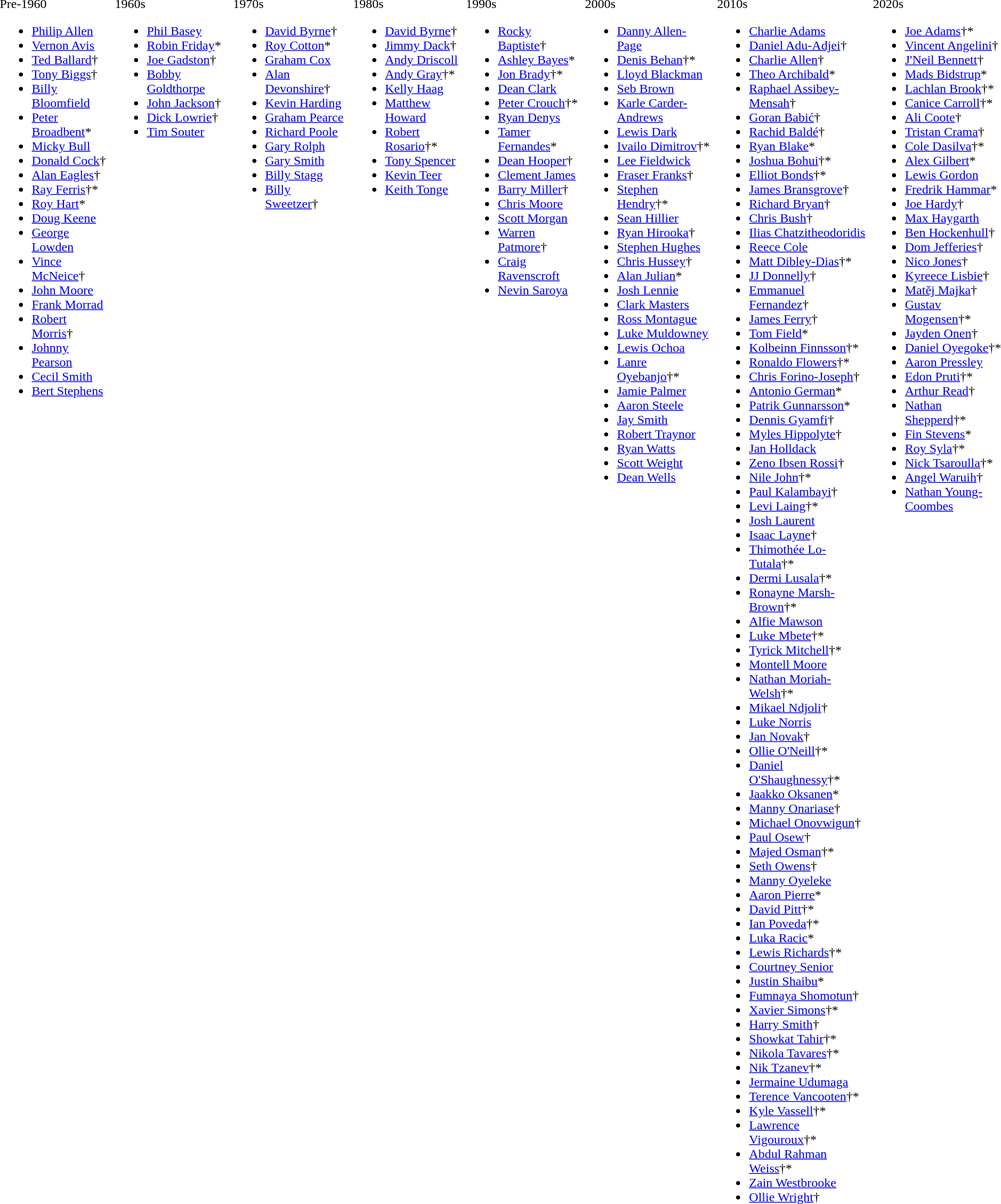<table>
<tr style="vertical-align: top;">
<td>Pre-1960<br><ul><li> <a href='#'>Philip Allen</a></li><li> <a href='#'>Vernon Avis</a></li><li> <a href='#'>Ted Ballard</a>†</li><li> <a href='#'>Tony Biggs</a>†</li><li> <a href='#'>Billy Bloomfield</a></li><li> <a href='#'>Peter Broadbent</a>*</li><li> <a href='#'>Micky Bull</a></li><li> <a href='#'>Donald Cock</a>†</li><li> <a href='#'>Alan Eagles</a>†</li><li> <a href='#'>Ray Ferris</a>†*</li><li> <a href='#'>Roy Hart</a>*</li><li> <a href='#'>Doug Keene</a></li><li> <a href='#'>George Lowden</a></li><li> <a href='#'>Vince McNeice</a>†</li><li> <a href='#'>John Moore</a></li><li> <a href='#'>Frank Morrad</a></li><li> <a href='#'>Robert Morris</a>†</li><li> <a href='#'>Johnny Pearson</a></li><li> <a href='#'>Cecil Smith</a></li><li> <a href='#'>Bert Stephens</a></li></ul></td>
<td></td>
<td>1960s<br><ul><li> <a href='#'>Phil Basey</a></li><li> <a href='#'>Robin Friday</a>*</li><li> <a href='#'>Joe Gadston</a>†</li><li> <a href='#'>Bobby Goldthorpe</a></li><li> <a href='#'>John Jackson</a>†</li><li> <a href='#'>Dick Lowrie</a>†</li><li> <a href='#'>Tim Souter</a></li></ul></td>
<td></td>
<td>1970s<br><ul><li> <a href='#'>David Byrne</a>†</li><li> <a href='#'>Roy Cotton</a>*</li><li> <a href='#'>Graham Cox</a></li><li> <a href='#'>Alan Devonshire</a>†</li><li> <a href='#'>Kevin Harding</a></li><li> <a href='#'>Graham Pearce</a></li><li> <a href='#'>Richard Poole</a></li><li> <a href='#'>Gary Rolph</a></li><li> <a href='#'>Gary Smith</a></li><li> <a href='#'>Billy Stagg</a></li><li> <a href='#'>Billy Sweetzer</a>†</li></ul></td>
<td></td>
<td>1980s<br><ul><li> <a href='#'>David Byrne</a>†</li><li> <a href='#'>Jimmy Dack</a>†</li><li> <a href='#'>Andy Driscoll</a></li><li> <a href='#'>Andy Gray</a>†*</li><li> <a href='#'>Kelly Haag</a></li><li> <a href='#'>Matthew Howard</a></li><li> <a href='#'>Robert Rosario</a>†*</li><li> <a href='#'>Tony Spencer</a></li><li> <a href='#'>Kevin Teer</a></li><li> <a href='#'>Keith Tonge</a></li></ul></td>
<td></td>
<td>1990s<br><ul><li> <a href='#'>Rocky Baptiste</a>†</li><li> <a href='#'>Ashley Bayes</a>*</li><li> <a href='#'>Jon Brady</a>†*</li><li> <a href='#'>Dean Clark</a></li><li> <a href='#'>Peter Crouch</a>†*</li><li> <a href='#'>Ryan Denys</a></li><li> <a href='#'>Tamer Fernandes</a>*</li><li> <a href='#'>Dean Hooper</a>†</li><li> <a href='#'>Clement James</a></li><li> <a href='#'>Barry Miller</a>†</li><li> <a href='#'>Chris Moore</a></li><li> <a href='#'>Scott Morgan</a></li><li> <a href='#'>Warren Patmore</a>†</li><li> <a href='#'>Craig Ravenscroft</a></li><li> <a href='#'>Nevin Saroya</a></li></ul></td>
<td></td>
<td>2000s<br><ul><li> <a href='#'>Danny Allen-Page</a></li><li> <a href='#'>Denis Behan</a>†*</li><li> <a href='#'>Lloyd Blackman</a></li><li> <a href='#'>Seb Brown</a></li><li> <a href='#'>Karle Carder-Andrews</a></li><li> <a href='#'>Lewis Dark</a></li><li> <a href='#'>Ivailo Dimitrov</a>†*</li><li> <a href='#'>Lee Fieldwick</a></li><li> <a href='#'>Fraser Franks</a>†</li><li> <a href='#'>Stephen Hendry</a>†*</li><li> <a href='#'>Sean Hillier</a></li><li> <a href='#'>Ryan Hirooka</a>†</li><li> <a href='#'>Stephen Hughes</a></li><li> <a href='#'>Chris Hussey</a>†</li><li> <a href='#'>Alan Julian</a>*</li><li> <a href='#'>Josh Lennie</a></li><li> <a href='#'>Clark Masters</a></li><li> <a href='#'>Ross Montague</a></li><li> <a href='#'>Luke Muldowney</a></li><li> <a href='#'>Lewis Ochoa</a></li><li> <a href='#'>Lanre Oyebanjo</a>†*</li><li> <a href='#'>Jamie Palmer</a></li><li> <a href='#'>Aaron Steele</a></li><li> <a href='#'>Jay Smith</a></li><li> <a href='#'>Robert Traynor</a></li><li> <a href='#'>Ryan Watts</a></li><li> <a href='#'>Scott Weight</a></li><li> <a href='#'>Dean Wells</a></li></ul></td>
<td></td>
<td>2010s<br><ul><li> <a href='#'>Charlie Adams</a></li><li> <a href='#'>Daniel Adu-Adjei</a>†</li><li> <a href='#'>Charlie Allen</a>†</li><li> <a href='#'>Theo Archibald</a>*</li><li> <a href='#'>Raphael Assibey-Mensah</a>†</li><li> <a href='#'>Goran Babić</a>†</li><li> <a href='#'>Rachid Baldé</a>†</li><li> <a href='#'>Ryan Blake</a>*</li><li> <a href='#'>Joshua Bohui</a>†*</li><li> <a href='#'>Elliot Bonds</a>†*</li><li> <a href='#'>James Bransgrove</a>†</li><li> <a href='#'>Richard Bryan</a>†</li><li> <a href='#'>Chris Bush</a>†</li><li> <a href='#'>Ilias Chatzitheodoridis</a></li><li> <a href='#'>Reece Cole</a></li><li> <a href='#'>Matt Dibley-Dias</a>†*</li><li> <a href='#'>JJ Donnelly</a>†</li><li> <a href='#'>Emmanuel Fernandez</a>†</li><li> <a href='#'>James Ferry</a>†</li><li> <a href='#'>Tom Field</a>*</li><li> <a href='#'>Kolbeinn Finnsson</a>†*</li><li> <a href='#'>Ronaldo Flowers</a>†*</li><li> <a href='#'>Chris Forino-Joseph</a>†</li><li> <a href='#'>Antonio German</a>*</li><li> <a href='#'>Patrik Gunnarsson</a>*</li><li> <a href='#'>Dennis Gyamfi</a>†</li><li> <a href='#'>Myles Hippolyte</a>†</li><li> <a href='#'>Jan Holldack</a></li><li> <a href='#'>Zeno Ibsen Rossi</a>†</li><li> <a href='#'>Nile John</a>†*</li><li> <a href='#'>Paul Kalambayi</a>†</li><li> <a href='#'>Levi Laing</a>†*</li><li> <a href='#'>Josh Laurent</a></li><li> <a href='#'>Isaac Layne</a>†</li><li> <a href='#'>Thimothée Lo-Tutala</a>†*</li><li> <a href='#'>Dermi Lusala</a>†*</li><li> <a href='#'>Ronayne Marsh-Brown</a>†*</li><li> <a href='#'>Alfie Mawson</a></li><li> <a href='#'>Luke Mbete</a>†*</li><li> <a href='#'>Tyrick Mitchell</a>†*</li><li> <a href='#'>Montell Moore</a></li><li> <a href='#'>Nathan Moriah-Welsh</a>†*</li><li> <a href='#'>Mikael Ndjoli</a>†</li><li> <a href='#'>Luke Norris</a></li><li> <a href='#'>Jan Novak</a>†</li><li> <a href='#'>Ollie O'Neill</a>†*</li><li> <a href='#'>Daniel O'Shaughnessy</a>†*</li><li> <a href='#'>Jaakko Oksanen</a>*</li><li> <a href='#'>Manny Onariase</a>†</li><li> <a href='#'>Michael Onovwigun</a>†</li><li> <a href='#'>Paul Osew</a>†</li><li> <a href='#'>Majed Osman</a>†*</li><li> <a href='#'>Seth Owens</a>†</li><li> <a href='#'>Manny Oyeleke</a></li><li> <a href='#'>Aaron Pierre</a>*</li><li> <a href='#'>David Pitt</a>†*</li><li> <a href='#'>Ian Poveda</a>†*</li><li> <a href='#'>Luka Racic</a>*</li><li> <a href='#'>Lewis Richards</a>†*</li><li> <a href='#'>Courtney Senior</a></li><li> <a href='#'>Justin Shaibu</a>*</li><li> <a href='#'>Fumnaya Shomotun</a>†</li><li> <a href='#'>Xavier Simons</a>†*</li><li> <a href='#'>Harry Smith</a>†</li><li> <a href='#'>Showkat Tahir</a>†*</li><li> <a href='#'>Nikola Tavares</a>†*</li><li> <a href='#'>Nik Tzanev</a>†*</li><li> <a href='#'>Jermaine Udumaga</a></li><li> <a href='#'>Terence Vancooten</a>†*</li><li> <a href='#'>Kyle Vassell</a>†*</li><li> <a href='#'>Lawrence Vigouroux</a>†*</li><li> <a href='#'>Abdul Rahman Weiss</a>†*</li><li> <a href='#'>Zain Westbrooke</a></li><li> <a href='#'>Ollie Wright</a>†</li></ul></td>
<td></td>
<td>2020s<br><ul><li> <a href='#'>Joe Adams</a>†*</li><li> <a href='#'>Vincent Angelini</a>†</li><li> <a href='#'>J'Neil Bennett</a>†</li><li> <a href='#'>Mads Bidstrup</a>*</li><li> <a href='#'>Lachlan Brook</a>†*</li><li> <a href='#'>Canice Carroll</a>†*</li><li> <a href='#'>Ali Coote</a>†</li><li> <a href='#'>Tristan Crama</a>†</li><li> <a href='#'>Cole Dasilva</a>†*</li><li> <a href='#'>Alex Gilbert</a>*</li><li> <a href='#'>Lewis Gordon</a></li><li> <a href='#'>Fredrik Hammar</a>*</li><li> <a href='#'>Joe Hardy</a>†</li><li> <a href='#'>Max Haygarth</a></li><li> <a href='#'>Ben Hockenhull</a>†</li><li> <a href='#'>Dom Jefferies</a>†</li><li> <a href='#'>Nico Jones</a>†</li><li> <a href='#'>Kyreece Lisbie</a>†</li><li> <a href='#'>Matěj Majka</a>†</li><li> <a href='#'>Gustav Mogensen</a>†*</li><li> <a href='#'>Jayden Onen</a>†</li><li> <a href='#'>Daniel Oyegoke</a>†*</li><li> <a href='#'>Aaron Pressley</a></li><li> <a href='#'>Edon Pruti</a>†*</li><li> <a href='#'>Arthur Read</a>†</li><li> <a href='#'>Nathan Shepperd</a>†*</li><li> <a href='#'>Fin Stevens</a>*</li><li> <a href='#'>Roy Syla</a>†*</li><li> <a href='#'>Nick Tsaroulla</a>†*</li><li> <a href='#'>Angel Waruih</a>†</li><li> <a href='#'>Nathan Young-Coombes</a></li></ul></td>
</tr>
</table>
